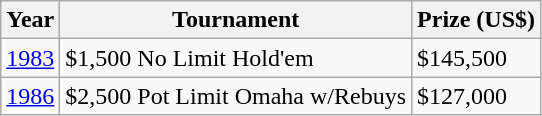<table class="wikitable">
<tr>
<th>Year</th>
<th>Tournament</th>
<th>Prize (US$)</th>
</tr>
<tr>
<td><a href='#'>1983</a></td>
<td>$1,500 No Limit Hold'em</td>
<td>$145,500</td>
</tr>
<tr>
<td><a href='#'>1986</a></td>
<td>$2,500 Pot Limit Omaha w/Rebuys</td>
<td>$127,000</td>
</tr>
</table>
